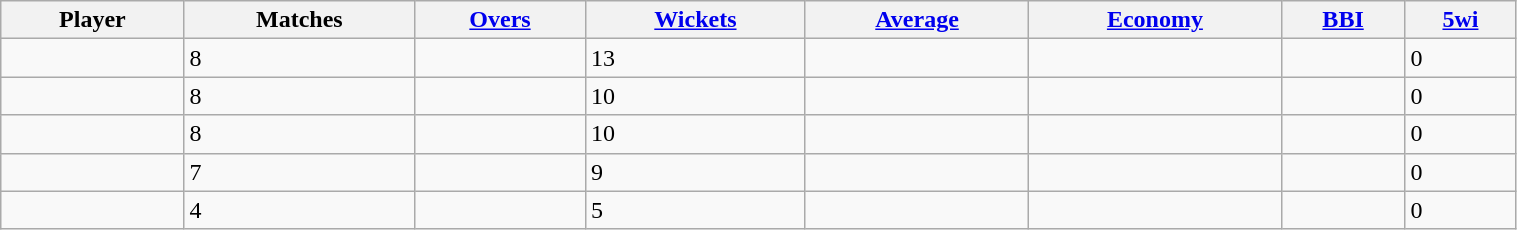<table class="wikitable sortable" style="width:80%;">
<tr>
<th>Player</th>
<th>Matches</th>
<th><a href='#'>Overs</a></th>
<th><a href='#'>Wickets</a></th>
<th><a href='#'>Average</a></th>
<th><a href='#'>Economy</a></th>
<th><a href='#'>BBI</a></th>
<th><a href='#'>5wi</a></th>
</tr>
<tr>
<td></td>
<td>8</td>
<td></td>
<td>13</td>
<td></td>
<td></td>
<td></td>
<td>0</td>
</tr>
<tr>
<td></td>
<td>8</td>
<td></td>
<td>10</td>
<td></td>
<td></td>
<td></td>
<td>0</td>
</tr>
<tr>
<td></td>
<td>8</td>
<td></td>
<td>10</td>
<td></td>
<td></td>
<td></td>
<td>0</td>
</tr>
<tr>
<td></td>
<td>7</td>
<td></td>
<td>9</td>
<td></td>
<td></td>
<td></td>
<td>0</td>
</tr>
<tr>
<td></td>
<td>4</td>
<td></td>
<td>5</td>
<td></td>
<td></td>
<td></td>
<td>0</td>
</tr>
</table>
